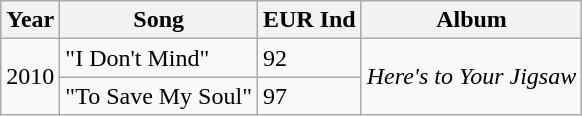<table class="wikitable">
<tr>
<th>Year</th>
<th>Song</th>
<th>EUR Ind</th>
<th>Album</th>
</tr>
<tr>
<td rowspan="2">2010</td>
<td>"I Don't Mind"</td>
<td>92</td>
<td rowspan="2"><em>Here's to Your Jigsaw</em></td>
</tr>
<tr>
<td>"To Save My Soul"</td>
<td>97</td>
</tr>
</table>
